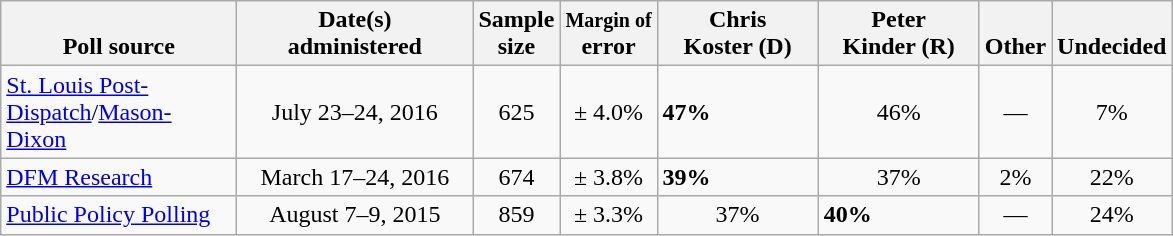<table class="wikitable">
<tr valign= bottom>
<th style="width:150px;">Poll source</th>
<th style="width:150px;">Date(s)<br>administered</th>
<th class=small>Sample<br>size</th>
<th><small>Margin of</small><br>error</th>
<th style="width:100px;">Chris<br>Koster (D)</th>
<th style="width:100px;">Peter<br>Kinder (R)</th>
<th style="width:40px;">Other</th>
<th style="width:40px;">Undecided</th>
</tr>
<tr>
<td><a href='#'>St. Louis Post-Dispatch</a>/<a href='#'>Mason-Dixon</a></td>
<td align=center>July 23–24, 2016</td>
<td align=center>625</td>
<td align=center>± 4.0%</td>
<td><strong>47%</strong></td>
<td align=center>46%</td>
<td align=center>—</td>
<td align=center>7%</td>
</tr>
<tr>
<td><a href='#'>DFM Research</a></td>
<td align=center>March 17–24, 2016</td>
<td align=center>674</td>
<td align=center>± 3.8%</td>
<td><strong>39%</strong></td>
<td align=center>37%</td>
<td align=center>2%</td>
<td align=center>22%</td>
</tr>
<tr>
<td><a href='#'>Public Policy Polling</a></td>
<td align=center>August 7–9, 2015</td>
<td align=center>859</td>
<td align=center>± 3.3%</td>
<td align=center>37%</td>
<td><strong>40%</strong></td>
<td align=center>—</td>
<td align=center>24%</td>
</tr>
</table>
